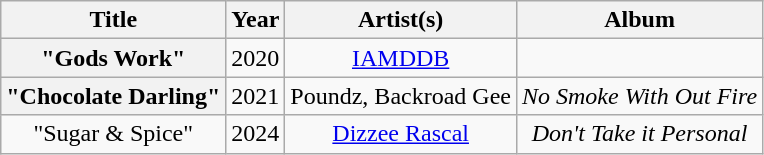<table class="wikitable mw-collapsible plainrowheaders" style="text-align:center;">
<tr>
<th>Title</th>
<th>Year</th>
<th>Artist(s)</th>
<th>Album</th>
</tr>
<tr>
<th scope="row">"Gods Work"</th>
<td>2020</td>
<td><a href='#'>IAMDDB</a></td>
<td></td>
</tr>
<tr>
<th scope="row">"Chocolate Darling"</th>
<td>2021</td>
<td>Poundz, Backroad Gee</td>
<td><em>No Smoke With Out Fire</em></td>
</tr>
<tr>
<td>"Sugar & Spice"</td>
<td>2024</td>
<td><a href='#'>Dizzee Rascal</a></td>
<td><em>Don't Take it Personal</em></td>
</tr>
</table>
